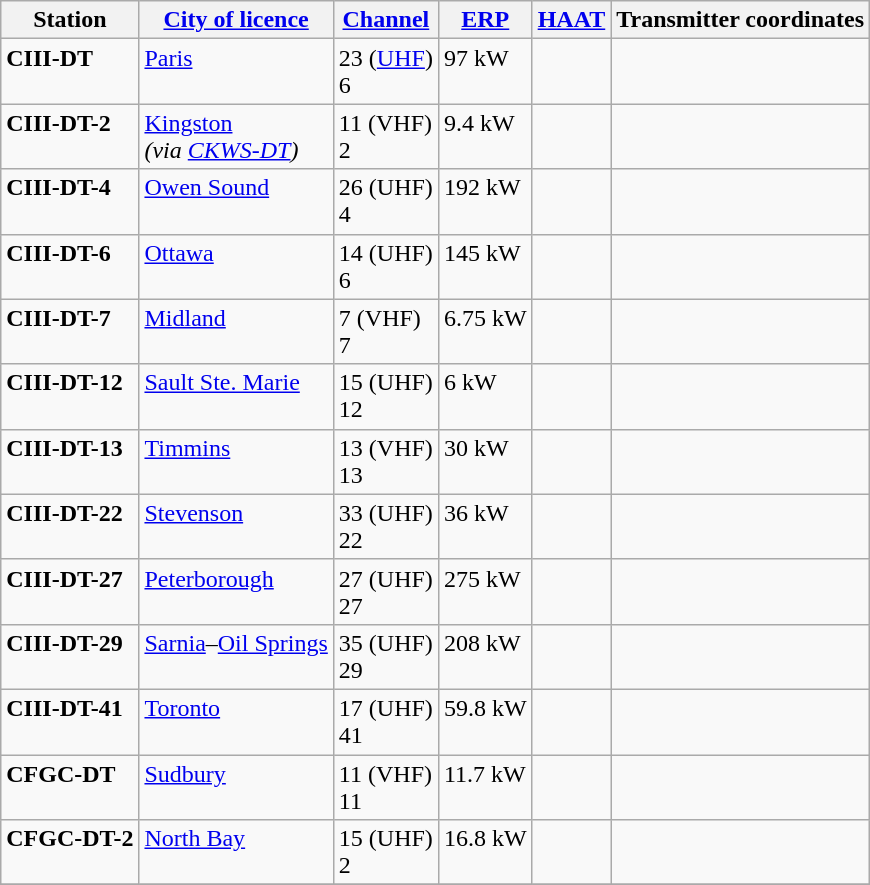<table class="wikitable">
<tr>
<th>Station</th>
<th><a href='#'>City of licence</a></th>
<th><a href='#'>Channel</a><br></th>
<th><a href='#'>ERP</a></th>
<th><a href='#'>HAAT</a></th>
<th>Transmitter coordinates</th>
</tr>
<tr style="vertical-align: top; text-align: left;">
<td><strong>CIII-DT</strong></td>
<td><a href='#'>Paris</a></td>
<td>23 (<a href='#'>UHF</a>)<br>6</td>
<td>97 kW</td>
<td></td>
<td></td>
</tr>
<tr style="vertical-align: top; text-align: left;">
<td><strong>CIII-DT-2</strong></td>
<td><a href='#'>Kingston</a><br><em>(via <a href='#'>CKWS-DT</a>)</em></td>
<td>11 (VHF)<br>2</td>
<td>9.4 kW</td>
<td></td>
<td></td>
</tr>
<tr style="vertical-align: top; text-align: left;">
<td><strong>CIII-DT-4</strong></td>
<td><a href='#'>Owen Sound</a></td>
<td>26 (UHF)<br>4</td>
<td>192 kW</td>
<td></td>
<td></td>
</tr>
<tr style="vertical-align: top; text-align: left;">
<td><strong>CIII-DT-6</strong></td>
<td><a href='#'>Ottawa</a></td>
<td>14 (UHF)<br>6</td>
<td>145 kW</td>
<td></td>
<td></td>
</tr>
<tr style="vertical-align: top; text-align: left;">
<td><strong>CIII-DT-7</strong></td>
<td><a href='#'>Midland</a></td>
<td>7 (VHF)<br>7</td>
<td>6.75 kW</td>
<td></td>
<td></td>
</tr>
<tr style="vertical-align: top; text-align: left;">
<td><strong>CIII-DT-12</strong></td>
<td><a href='#'>Sault Ste. Marie</a></td>
<td>15 (UHF)<br>12</td>
<td>6 kW</td>
<td></td>
<td></td>
</tr>
<tr style="vertical-align: top; text-align: left;">
<td><strong>CIII-DT-13</strong></td>
<td><a href='#'>Timmins</a></td>
<td>13 (VHF)<br>13</td>
<td>30 kW</td>
<td></td>
<td></td>
</tr>
<tr style="vertical-align: top; text-align: left;">
<td><strong>CIII-DT-22</strong></td>
<td><a href='#'>Stevenson</a></td>
<td>33 (UHF)<br>22</td>
<td>36 kW</td>
<td></td>
<td></td>
</tr>
<tr style="vertical-align: top; text-align: left;">
<td><strong>CIII-DT-27</strong></td>
<td><a href='#'>Peterborough</a></td>
<td>27 (UHF)<br>27</td>
<td>275 kW</td>
<td></td>
<td></td>
</tr>
<tr style="vertical-align: top; text-align: left;">
<td><strong>CIII-DT-29</strong></td>
<td><a href='#'>Sarnia</a>–<a href='#'>Oil Springs</a></td>
<td>35 (UHF)<br>29</td>
<td>208 kW</td>
<td></td>
<td></td>
</tr>
<tr style="vertical-align: top; text-align: left;">
<td><strong>CIII-DT-41</strong></td>
<td><a href='#'>Toronto</a></td>
<td>17 (UHF)<br>41</td>
<td>59.8 kW</td>
<td></td>
<td></td>
</tr>
<tr style="vertical-align: top; text-align: left;">
<td><strong>CFGC-DT</strong></td>
<td><a href='#'>Sudbury</a></td>
<td>11 (VHF)<br>11</td>
<td>11.7 kW</td>
<td></td>
<td></td>
</tr>
<tr style="vertical-align: top; text-align: left;">
<td><strong>CFGC-DT-2</strong></td>
<td><a href='#'>North Bay</a></td>
<td>15 (UHF)<br>2</td>
<td>16.8 kW</td>
<td></td>
<td></td>
</tr>
<tr style="vertical-align: top; text-align: left;">
</tr>
</table>
